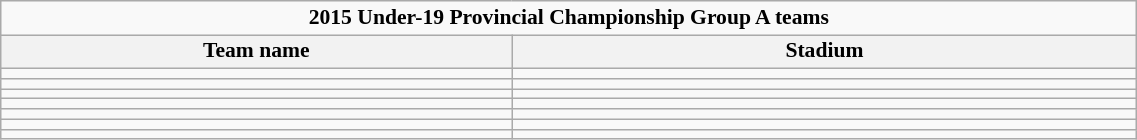<table class="wikitable" style="text-align:left; line-height:110%; font-size:90%; width:60%;">
<tr>
<td colspan=4 align=center><strong>2015 Under-19 Provincial Championship Group A teams</strong></td>
</tr>
<tr>
<th width="45%">Team name</th>
<th width="55%">Stadium</th>
</tr>
<tr>
<td></td>
<td></td>
</tr>
<tr>
<td></td>
<td></td>
</tr>
<tr>
<td></td>
<td></td>
</tr>
<tr>
<td></td>
<td></td>
</tr>
<tr>
<td></td>
<td></td>
</tr>
<tr>
<td></td>
<td></td>
</tr>
<tr>
<td></td>
<td></td>
</tr>
</table>
